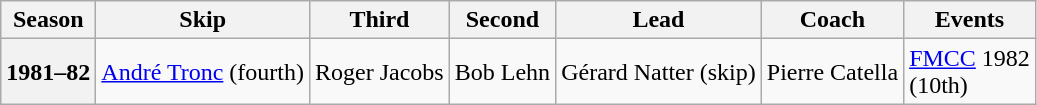<table class="wikitable">
<tr>
<th scope="col">Season</th>
<th scope="col">Skip</th>
<th scope="col">Third</th>
<th scope="col">Second</th>
<th scope="col">Lead</th>
<th scope="col">Coach</th>
<th scope="col">Events</th>
</tr>
<tr>
<th scope="row">1981–82</th>
<td><a href='#'>André Tronc</a> (fourth)</td>
<td>Roger Jacobs</td>
<td>Bob Lehn</td>
<td>Gérard Natter (skip)</td>
<td>Pierre Catella</td>
<td><a href='#'>FMCC</a> 1982 <br> (10th)</td>
</tr>
</table>
